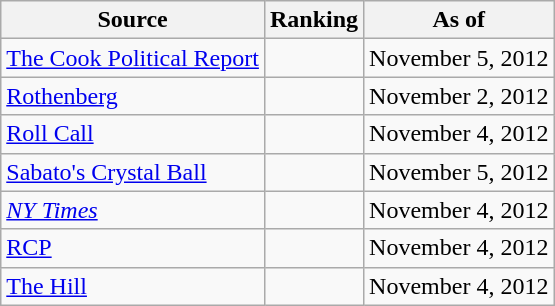<table class="wikitable" style="text-align:center">
<tr>
<th>Source</th>
<th>Ranking</th>
<th>As of</th>
</tr>
<tr>
<td align=left><a href='#'>The Cook Political Report</a></td>
<td></td>
<td>November 5, 2012</td>
</tr>
<tr>
<td align=left><a href='#'>Rothenberg</a></td>
<td></td>
<td>November 2, 2012</td>
</tr>
<tr>
<td align=left><a href='#'>Roll Call</a></td>
<td></td>
<td>November 4, 2012</td>
</tr>
<tr>
<td align=left><a href='#'>Sabato's Crystal Ball</a></td>
<td></td>
<td>November 5, 2012</td>
</tr>
<tr>
<td align=left><a href='#'><em>NY Times</em></a></td>
<td></td>
<td>November 4, 2012</td>
</tr>
<tr>
<td align="left"><a href='#'>RCP</a></td>
<td></td>
<td>November 4, 2012</td>
</tr>
<tr>
<td align=left><a href='#'>The Hill</a></td>
<td></td>
<td>November 4, 2012</td>
</tr>
</table>
